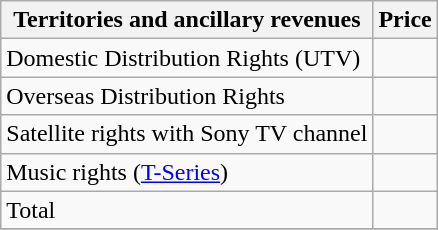<table class="wikitable sortable"  style="margin:auto; margin:auto;">
<tr>
<th>Territories and ancillary revenues</th>
<th>Price</th>
</tr>
<tr>
<td>Domestic Distribution Rights (UTV)</td>
<td></td>
</tr>
<tr>
<td>Overseas Distribution Rights</td>
<td></td>
</tr>
<tr>
<td>Satellite rights with Sony TV channel</td>
<td></td>
</tr>
<tr>
<td>Music rights (<a href='#'>T-Series</a>)</td>
<td></td>
</tr>
<tr>
<td>Total</td>
<td></td>
</tr>
<tr>
</tr>
</table>
